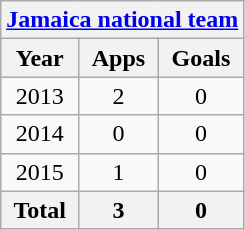<table class="wikitable" style="text-align:center">
<tr>
<th colspan=3><a href='#'>Jamaica national team</a></th>
</tr>
<tr>
<th>Year</th>
<th>Apps</th>
<th>Goals</th>
</tr>
<tr>
<td>2013</td>
<td>2</td>
<td>0</td>
</tr>
<tr>
<td>2014</td>
<td>0</td>
<td>0</td>
</tr>
<tr>
<td>2015</td>
<td>1</td>
<td>0</td>
</tr>
<tr>
<th>Total</th>
<th>3</th>
<th>0</th>
</tr>
</table>
